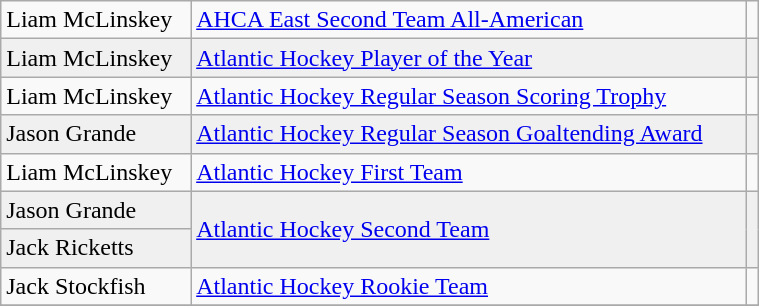<table class="wikitable" width=40%>
<tr>
<td>Liam McLinskey</td>
<td rowspan=1><a href='#'>AHCA East Second Team All-American</a></td>
<td rowspan=1></td>
</tr>
<tr bgcolor=f0f0f0>
<td>Liam McLinskey</td>
<td><a href='#'>Atlantic Hockey Player of the Year</a></td>
<td></td>
</tr>
<tr>
<td>Liam McLinskey</td>
<td><a href='#'>Atlantic Hockey Regular Season Scoring Trophy</a></td>
<td></td>
</tr>
<tr bgcolor=f0f0f0>
<td>Jason Grande</td>
<td><a href='#'>Atlantic Hockey Regular Season Goaltending Award</a></td>
<td></td>
</tr>
<tr>
<td>Liam McLinskey</td>
<td rowspan=1><a href='#'>Atlantic Hockey First Team</a></td>
<td rowspan=1></td>
</tr>
<tr bgcolor=f0f0f0>
<td>Jason Grande</td>
<td rowspan=2><a href='#'>Atlantic Hockey Second Team</a></td>
<td rowspan=2></td>
</tr>
<tr bgcolor=f0f0f0>
<td>Jack Ricketts</td>
</tr>
<tr>
<td>Jack Stockfish</td>
<td rowspan=1><a href='#'>Atlantic Hockey Rookie Team</a></td>
<td rowspan=1></td>
</tr>
<tr>
</tr>
</table>
